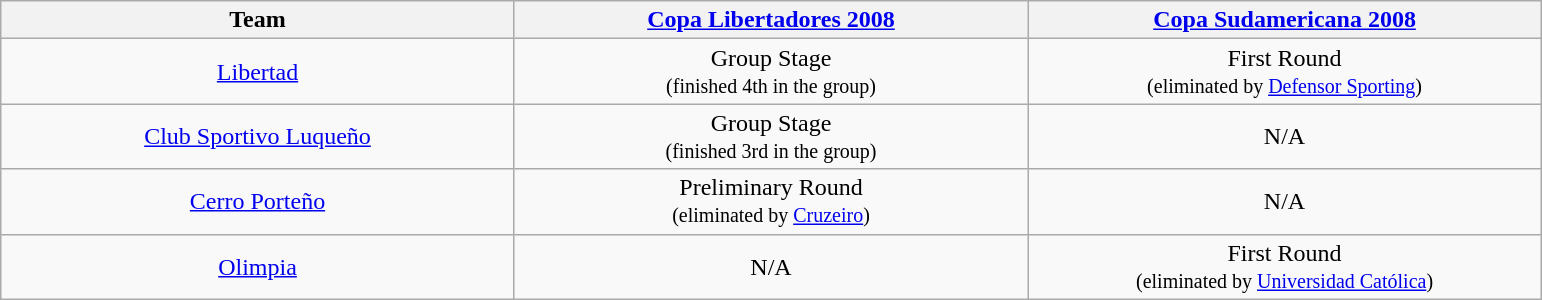<table class="wikitable">
<tr>
<th width= 20%>Team</th>
<th width= 20%><a href='#'>Copa Libertadores 2008</a></th>
<th width= 20%><a href='#'>Copa Sudamericana 2008</a></th>
</tr>
<tr align="center">
<td><a href='#'>Libertad</a></td>
<td>Group Stage<br><small>(finished 4th in the group)</small></td>
<td>First Round<br><small>(eliminated by <a href='#'>Defensor Sporting</a>)</small></td>
</tr>
<tr align="center">
<td><a href='#'>Club Sportivo Luqueño</a></td>
<td>Group Stage<br><small>(finished 3rd in the group)</small></td>
<td>N/A</td>
</tr>
<tr align="center">
<td><a href='#'>Cerro Porteño</a></td>
<td>Preliminary Round<br><small>(eliminated by <a href='#'>Cruzeiro</a>)</small></td>
<td>N/A</td>
</tr>
<tr align="center">
<td><a href='#'>Olimpia</a></td>
<td>N/A</td>
<td>First Round<br><small>(eliminated by <a href='#'>Universidad Católica</a>)</small></td>
</tr>
</table>
